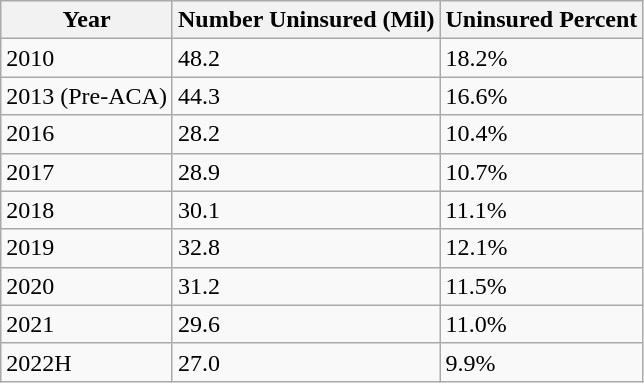<table class="wikitable">
<tr>
<th>Year</th>
<th>Number Uninsured (Mil)</th>
<th>Uninsured Percent</th>
</tr>
<tr>
<td>2010</td>
<td>48.2</td>
<td>18.2%</td>
</tr>
<tr>
<td>2013 (Pre-ACA)</td>
<td>44.3</td>
<td>16.6%</td>
</tr>
<tr>
<td>2016</td>
<td>28.2</td>
<td>10.4%</td>
</tr>
<tr>
<td>2017</td>
<td>28.9</td>
<td>10.7%</td>
</tr>
<tr>
<td>2018</td>
<td>30.1</td>
<td>11.1%</td>
</tr>
<tr>
<td>2019</td>
<td>32.8</td>
<td>12.1%</td>
</tr>
<tr>
<td>2020</td>
<td>31.2</td>
<td>11.5%</td>
</tr>
<tr>
<td>2021</td>
<td>29.6</td>
<td>11.0%</td>
</tr>
<tr>
<td>2022H</td>
<td>27.0</td>
<td>9.9%</td>
</tr>
</table>
